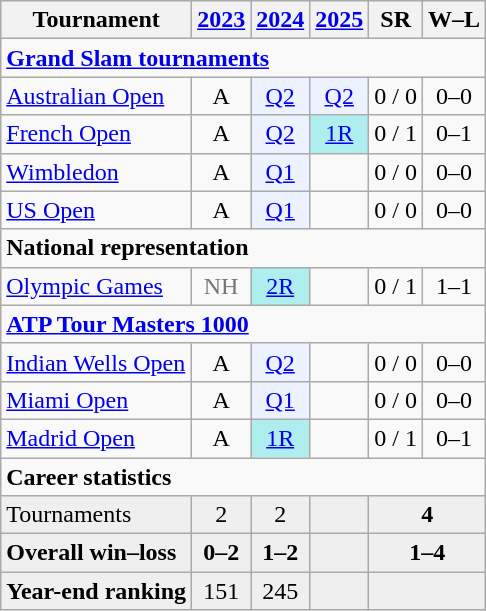<table class=wikitable style=text-align:center>
<tr>
<th>Tournament</th>
<th><a href='#'>2023</a></th>
<th><a href='#'>2024</a></th>
<th><a href='#'>2025</a></th>
<th>SR</th>
<th>W–L</th>
</tr>
<tr>
<td colspan="6" align="left"><strong><a href='#'>Grand Slam tournaments</a></strong></td>
</tr>
<tr>
<td align=left><a href='#'>Australian Open</a></td>
<td>A</td>
<td bgcolor=ecf2ff><a href='#'>Q2</a></td>
<td bgcolor=ecf2ff><a href='#'>Q2</a></td>
<td>0 / 0</td>
<td>0–0</td>
</tr>
<tr>
<td align=left><a href='#'>French Open</a></td>
<td>A</td>
<td bgcolor=ecf2ff><a href='#'>Q2</a></td>
<td bgcolor=afeeee><a href='#'>1R</a></td>
<td>0 / 1</td>
<td>0–1</td>
</tr>
<tr>
<td align=left><a href='#'>Wimbledon</a></td>
<td>A</td>
<td bgcolor=ecf2ff><a href='#'>Q1</a></td>
<td></td>
<td>0 / 0</td>
<td>0–0</td>
</tr>
<tr>
<td align=left><a href='#'>US Open</a></td>
<td>A</td>
<td bgcolor=ecf2ff><a href='#'>Q1</a></td>
<td></td>
<td>0 / 0</td>
<td>0–0</td>
</tr>
<tr>
<td colspan="6" align="left"><strong>National representation</strong></td>
</tr>
<tr>
<td align=left><a href='#'>Olympic Games</a></td>
<td style=color:#767676>NH</td>
<td bgcolor=afeeee><a href='#'>2R</a></td>
<td></td>
<td>0 / 1</td>
<td>1–1</td>
</tr>
<tr>
<td colspan="6" align="left"><strong><a href='#'>ATP Tour Masters 1000</a></strong></td>
</tr>
<tr>
<td align=left><a href='#'>Indian Wells Open</a></td>
<td>A</td>
<td bgcolor=ecf2ff><a href='#'>Q2</a></td>
<td></td>
<td>0 / 0</td>
<td>0–0</td>
</tr>
<tr>
<td align=left><a href='#'>Miami Open</a></td>
<td>A</td>
<td bgcolor=ecf2ff><a href='#'>Q1</a></td>
<td></td>
<td>0 / 0</td>
<td>0–0</td>
</tr>
<tr>
<td align=left><a href='#'>Madrid Open</a></td>
<td>A</td>
<td bgcolor=afeeee><a href='#'>1R</a></td>
<td></td>
<td>0 / 1</td>
<td>0–1</td>
</tr>
<tr>
<td colspan="6" align="left"><strong>Career statistics</strong></td>
</tr>
<tr bgcolor=efefef>
<td align=left>Tournaments</td>
<td>2</td>
<td>2</td>
<td></td>
<td colspan="2"><strong>4</strong></td>
</tr>
<tr style="font-weight:bold; background:#efefef;">
<td style=text-align:left>Overall win–loss</td>
<td>0–2</td>
<td>1–2</td>
<td></td>
<td colspan="2">1–4</td>
</tr>
<tr bgcolor=efefef>
<td align=left><strong>Year-end ranking</strong></td>
<td>151</td>
<td>245</td>
<td></td>
<td colspan="2"></td>
</tr>
</table>
